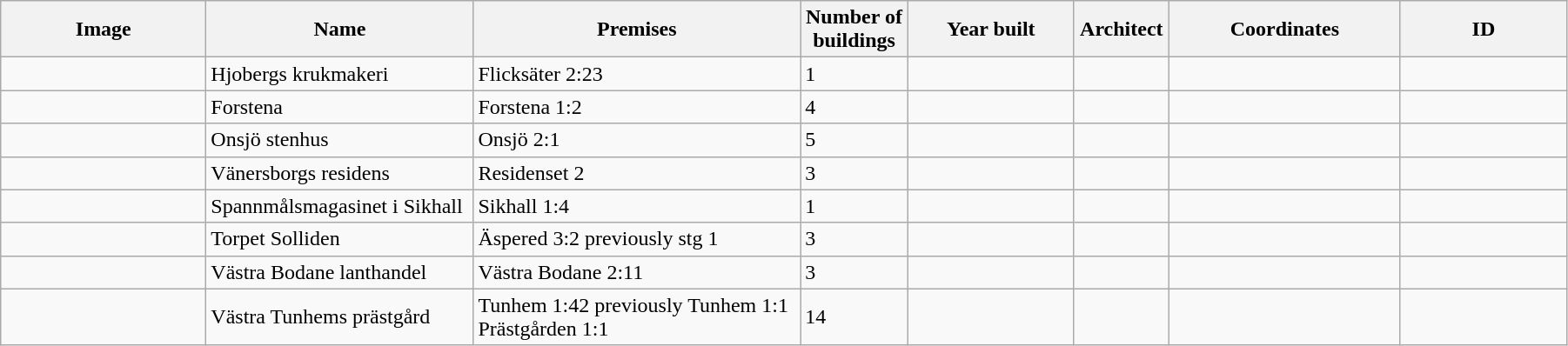<table class="wikitable" width="95%">
<tr>
<th width="150">Image</th>
<th>Name</th>
<th>Premises</th>
<th width="75">Number of<br>buildings</th>
<th width="120">Year built</th>
<th>Architect</th>
<th width="170">Coordinates</th>
<th width="120">ID</th>
</tr>
<tr>
<td></td>
<td>Hjobergs krukmakeri</td>
<td>Flicksäter 2:23</td>
<td>1</td>
<td></td>
<td></td>
<td></td>
<td></td>
</tr>
<tr>
<td></td>
<td>Forstena</td>
<td>Forstena 1:2</td>
<td>4</td>
<td></td>
<td></td>
<td></td>
<td></td>
</tr>
<tr>
<td></td>
<td>Onsjö stenhus</td>
<td>Onsjö 2:1</td>
<td>5</td>
<td></td>
<td></td>
<td></td>
<td></td>
</tr>
<tr>
<td></td>
<td>Vänersborgs residens</td>
<td>Residenset 2</td>
<td>3</td>
<td></td>
<td></td>
<td></td>
<td></td>
</tr>
<tr>
<td></td>
<td>Spannmålsmagasinet i Sikhall</td>
<td>Sikhall 1:4</td>
<td>1</td>
<td></td>
<td></td>
<td></td>
<td></td>
</tr>
<tr>
<td></td>
<td>Torpet Solliden</td>
<td>Äspered 3:2 previously stg 1</td>
<td>3</td>
<td></td>
<td></td>
<td></td>
<td></td>
</tr>
<tr>
<td></td>
<td>Västra Bodane lanthandel</td>
<td>Västra Bodane 2:11</td>
<td>3</td>
<td></td>
<td></td>
<td></td>
<td></td>
</tr>
<tr>
<td></td>
<td>Västra Tunhems prästgård</td>
<td>Tunhem 1:42 previously Tunhem 1:1<br>Prästgården 1:1</td>
<td>14</td>
<td></td>
<td></td>
<td></td>
<td></td>
</tr>
</table>
